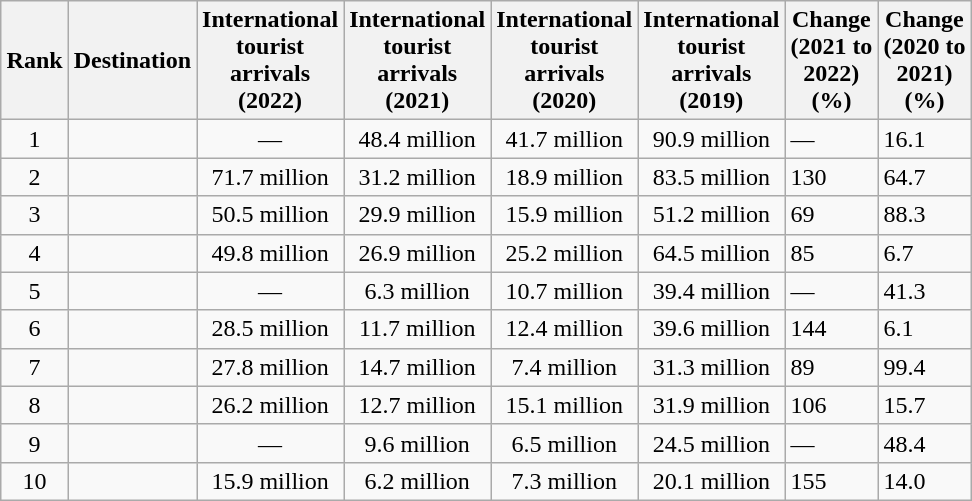<table class="wikitable sortable" style="margin:1em auto 1em auto; text-align:center;">
<tr>
<th>Rank</th>
<th>Destination</th>
<th>International<br> tourist<br> arrivals<br> (2022)</th>
<th>International<br> tourist<br> arrivals<br> (2021)</th>
<th>International<br> tourist<br> arrivals<br> (2020)</th>
<th>International<br> tourist<br> arrivals<br> (2019)</th>
<th>Change<br> (2021 to<br> 2022)<br> (%)</th>
<th>Change<br> (2020 to<br> 2021)<br> (%)</th>
</tr>
<tr>
<td>1</td>
<td align="left"></td>
<td>―</td>
<td>48.4 million</td>
<td>41.7 million</td>
<td>90.9 million</td>
<td align="left">—</td>
<td align="left"> 16.1</td>
</tr>
<tr>
<td>2</td>
<td align="left"></td>
<td>71.7 million</td>
<td>31.2 million</td>
<td>18.9 million</td>
<td>83.5 million</td>
<td align="left"> 130</td>
<td align="left"> 64.7</td>
</tr>
<tr>
<td>3</td>
<td align="left"></td>
<td>50.5 million</td>
<td>29.9 million</td>
<td>15.9 million</td>
<td>51.2 million</td>
<td align="left"> 69</td>
<td align="left"> 88.3</td>
</tr>
<tr>
<td>4</td>
<td align="left"></td>
<td>49.8 million</td>
<td>26.9 million</td>
<td>25.2 million</td>
<td>64.5 million</td>
<td align="left"> 85</td>
<td align="left"> 6.7</td>
</tr>
<tr>
<td>5</td>
<td align="left"></td>
<td>―</td>
<td>6.3 million</td>
<td>10.7 million</td>
<td>39.4 million</td>
<td align="left">―</td>
<td align="left"> 41.3</td>
</tr>
<tr>
<td>6</td>
<td align="left"></td>
<td>28.5 million</td>
<td>11.7 million</td>
<td>12.4 million</td>
<td>39.6 million</td>
<td align="left"> 144</td>
<td align="left"> 6.1</td>
</tr>
<tr>
<td>7</td>
<td align="left"></td>
<td>27.8 million</td>
<td>14.7 million</td>
<td>7.4 million</td>
<td>31.3 million</td>
<td align="left"> 89</td>
<td align="left"> 99.4</td>
</tr>
<tr>
<td>8</td>
<td align="left"></td>
<td>26.2 million</td>
<td>12.7 million</td>
<td>15.1 million</td>
<td>31.9 million</td>
<td align="left"> 106</td>
<td align="left"> 15.7</td>
</tr>
<tr>
<td>9</td>
<td align="left"></td>
<td>―</td>
<td>9.6 million</td>
<td>6.5 million</td>
<td>24.5 million</td>
<td align="left">―</td>
<td align="left"> 48.4</td>
</tr>
<tr>
<td>10</td>
<td align="left"></td>
<td>15.9 million</td>
<td>6.2 million</td>
<td>7.3 million</td>
<td>20.1 million</td>
<td align="left"> 155</td>
<td align="left"> 14.0</td>
</tr>
</table>
